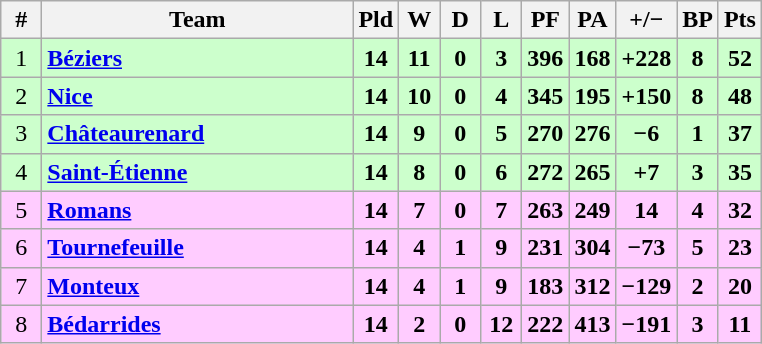<table class="wikitable" style="text-align: center;">
<tr>
<th width="20">#</th>
<th width="200">Team</th>
<th width="20">Pld</th>
<th width="20">W</th>
<th width="20">D</th>
<th width="20">L</th>
<th width="20">PF</th>
<th width="20">PA</th>
<th width="25">+/−</th>
<th width="20">BP</th>
<th width="20">Pts</th>
</tr>
<tr bgcolor=#ccffcc align=center>
<td>1</td>
<td align=left><strong><a href='#'>Béziers</a></strong></td>
<td><strong>14</strong></td>
<td><strong>11</strong></td>
<td><strong>0</strong></td>
<td><strong>3</strong></td>
<td><strong>396</strong></td>
<td><strong>168</strong></td>
<td><strong>+228</strong></td>
<td><strong>8</strong></td>
<td><strong>52</strong></td>
</tr>
<tr bgcolor=#ccffcc align=center>
<td>2</td>
<td align=left><strong><a href='#'>Nice</a></strong></td>
<td><strong>14</strong></td>
<td><strong>10</strong></td>
<td><strong>0</strong></td>
<td><strong>4</strong></td>
<td><strong>345</strong></td>
<td><strong>195</strong></td>
<td><strong>+150</strong></td>
<td><strong>8</strong></td>
<td><strong>48</strong></td>
</tr>
<tr bgcolor=#ccffcc align=center>
<td>3</td>
<td align=left><strong><a href='#'>Châteaurenard</a></strong></td>
<td><strong>14</strong></td>
<td><strong>9</strong></td>
<td><strong>0</strong></td>
<td><strong>5</strong></td>
<td><strong>270</strong></td>
<td><strong>276</strong></td>
<td><strong>−6</strong></td>
<td><strong>1</strong></td>
<td><strong>37</strong></td>
</tr>
<tr bgcolor=#ccffcc align=center>
<td>4</td>
<td align=left><strong><a href='#'>Saint-Étienne</a></strong></td>
<td><strong>14</strong></td>
<td><strong>8</strong></td>
<td><strong>0</strong></td>
<td><strong>6</strong></td>
<td><strong>272</strong></td>
<td><strong>265</strong></td>
<td><strong>+7</strong></td>
<td><strong>3</strong></td>
<td><strong>35</strong></td>
</tr>
<tr bgcolor=#ffccff align=center>
<td>5</td>
<td align=left><strong><a href='#'>Romans</a></strong></td>
<td><strong>14</strong></td>
<td><strong>7</strong></td>
<td><strong>0</strong></td>
<td><strong>7</strong></td>
<td><strong>263</strong></td>
<td><strong>249</strong></td>
<td><strong>14</strong></td>
<td><strong>4</strong></td>
<td><strong>32</strong></td>
</tr>
<tr bgcolor=#ffccff align=center>
<td>6</td>
<td align=left><strong><a href='#'>Tournefeuille</a></strong></td>
<td><strong>14</strong></td>
<td><strong>4</strong></td>
<td><strong>1</strong></td>
<td><strong>9</strong></td>
<td><strong>231</strong></td>
<td><strong>304</strong></td>
<td><strong>−73</strong></td>
<td><strong>5</strong></td>
<td><strong>23</strong></td>
</tr>
<tr bgcolor=#ffccff align=center>
<td>7</td>
<td align=left><strong><a href='#'>Monteux</a></strong></td>
<td><strong>14</strong></td>
<td><strong>4</strong></td>
<td><strong>1</strong></td>
<td><strong>9</strong></td>
<td><strong>183</strong></td>
<td><strong>312</strong></td>
<td><strong>−129</strong></td>
<td><strong>2</strong></td>
<td><strong>20</strong></td>
</tr>
<tr bgcolor=#ffccff align=center>
<td>8</td>
<td align=left><strong><a href='#'>Bédarrides</a></strong></td>
<td><strong>14</strong></td>
<td><strong>2</strong></td>
<td><strong>0</strong></td>
<td><strong>12</strong></td>
<td><strong>222</strong></td>
<td><strong>413</strong></td>
<td><strong>−191</strong></td>
<td><strong>3</strong></td>
<td><strong>11</strong></td>
</tr>
</table>
